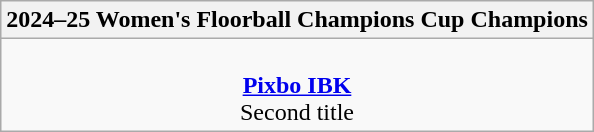<table class=wikitable style="text-align:center; margin:auto">
<tr>
<th>2024–25 Women's Floorball Champions Cup Champions</th>
</tr>
<tr>
<td> <br><strong><a href='#'>Pixbo IBK</a></strong><br> Second title</td>
</tr>
</table>
